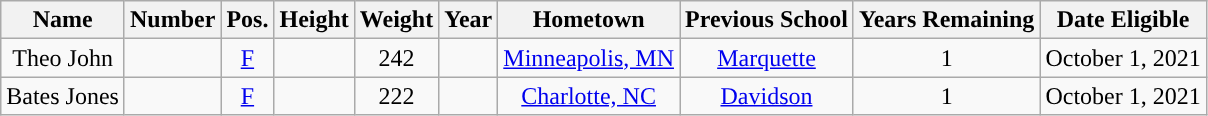<table class="wikitable sortable sortable" style="text-align: center">
<tr align=center>
<th>Name</th>
<th>Number</th>
<th>Pos.</th>
<th>Height</th>
<th>Weight</th>
<th>Year</th>
<th>Hometown</th>
<th>Previous School</th>
<th>Years Remaining</th>
<th>Date Eligible</th>
</tr>
<tr>
<td>Theo John</td>
<td></td>
<td><a href='#'>F</a></td>
<td></td>
<td>242</td>
<td></td>
<td><a href='#'>Minneapolis, MN</a></td>
<td><a href='#'>Marquette</a></td>
<td>1</td>
<td>October 1, 2021</td>
</tr>
<tr>
<td>Bates Jones</td>
<td></td>
<td><a href='#'>F</a></td>
<td></td>
<td>222</td>
<td></td>
<td><a href='#'>Charlotte, NC</a></td>
<td><a href='#'>Davidson</a></td>
<td>1</td>
<td>October 1, 2021</td>
</tr>
</table>
